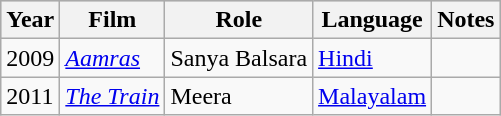<table class="wikitable">
<tr style="background:#ccc; text-align:center;">
<th>Year</th>
<th>Film</th>
<th>Role</th>
<th>Language</th>
<th>Notes</th>
</tr>
<tr>
<td>2009</td>
<td><em><a href='#'>Aamras</a></em></td>
<td>Sanya Balsara</td>
<td><a href='#'>Hindi</a></td>
<td></td>
</tr>
<tr>
<td>2011</td>
<td><em><a href='#'>The Train</a></em></td>
<td>Meera</td>
<td><a href='#'>Malayalam</a></td>
<td></td>
</tr>
</table>
